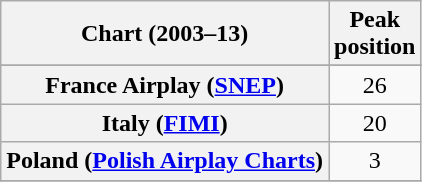<table class="wikitable sortable plainrowheaders">
<tr>
<th>Chart (2003–13)</th>
<th>Peak<br>position</th>
</tr>
<tr>
</tr>
<tr>
<th scope="row">France Airplay (<a href='#'>SNEP</a>)</th>
<td style="text-align:center;">26</td>
</tr>
<tr>
<th scope="row">Italy (<a href='#'>FIMI</a>)</th>
<td style="text-align:center;">20</td>
</tr>
<tr>
<th scope="row">Poland (<a href='#'>Polish Airplay Charts</a>)</th>
<td align="center">3</td>
</tr>
<tr>
</tr>
</table>
